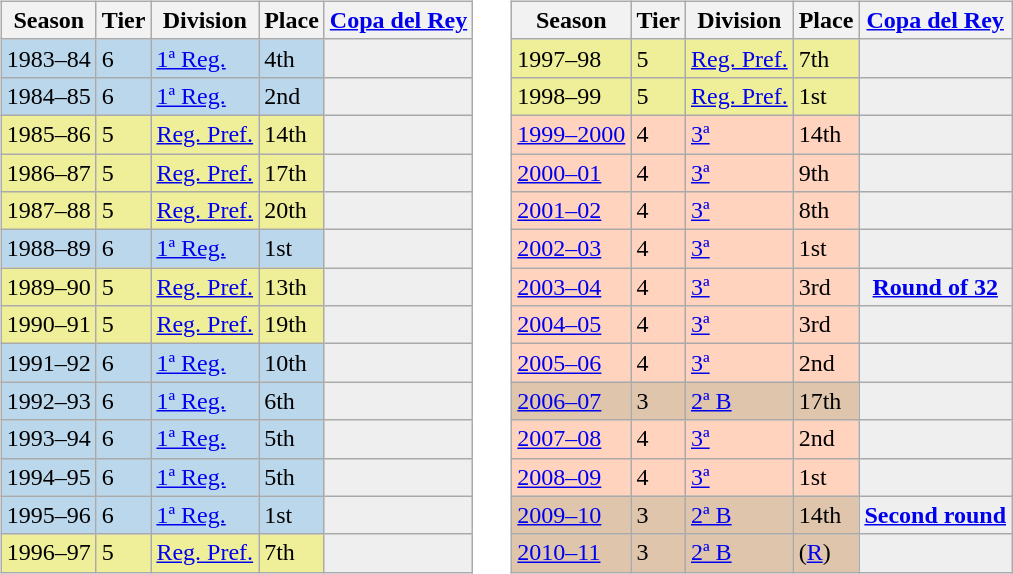<table>
<tr>
<td valign="top" width=0%><br><table class="wikitable">
<tr style="background:#f0f6fa;">
<th>Season</th>
<th>Tier</th>
<th>Division</th>
<th>Place</th>
<th><a href='#'>Copa del Rey</a></th>
</tr>
<tr>
<td style="background:#BBD7EC;">1983–84</td>
<td style="background:#BBD7EC;">6</td>
<td style="background:#BBD7EC;"><a href='#'>1ª Reg.</a></td>
<td style="background:#BBD7EC;">4th</td>
<th style="background:#efefef;"></th>
</tr>
<tr>
<td style="background:#BBD7EC;">1984–85</td>
<td style="background:#BBD7EC;">6</td>
<td style="background:#BBD7EC;"><a href='#'>1ª Reg.</a></td>
<td style="background:#BBD7EC;">2nd</td>
<th style="background:#efefef;"></th>
</tr>
<tr>
<td style="background:#EFEF99;">1985–86</td>
<td style="background:#EFEF99;">5</td>
<td style="background:#EFEF99;"><a href='#'>Reg. Pref.</a></td>
<td style="background:#EFEF99;">14th</td>
<th style="background:#efefef;"></th>
</tr>
<tr>
<td style="background:#EFEF99;">1986–87</td>
<td style="background:#EFEF99;">5</td>
<td style="background:#EFEF99;"><a href='#'>Reg. Pref.</a></td>
<td style="background:#EFEF99;">17th</td>
<th style="background:#efefef;"></th>
</tr>
<tr>
<td style="background:#EFEF99;">1987–88</td>
<td style="background:#EFEF99;">5</td>
<td style="background:#EFEF99;"><a href='#'>Reg. Pref.</a></td>
<td style="background:#EFEF99;">20th</td>
<th style="background:#efefef;"></th>
</tr>
<tr>
<td style="background:#BBD7EC;">1988–89</td>
<td style="background:#BBD7EC;">6</td>
<td style="background:#BBD7EC;"><a href='#'>1ª Reg.</a></td>
<td style="background:#BBD7EC;">1st</td>
<th style="background:#efefef;"></th>
</tr>
<tr>
<td style="background:#EFEF99;">1989–90</td>
<td style="background:#EFEF99;">5</td>
<td style="background:#EFEF99;"><a href='#'>Reg. Pref.</a></td>
<td style="background:#EFEF99;">13th</td>
<th style="background:#efefef;"></th>
</tr>
<tr>
<td style="background:#EFEF99;">1990–91</td>
<td style="background:#EFEF99;">5</td>
<td style="background:#EFEF99;"><a href='#'>Reg. Pref.</a></td>
<td style="background:#EFEF99;">19th</td>
<th style="background:#efefef;"></th>
</tr>
<tr>
<td style="background:#BBD7EC;">1991–92</td>
<td style="background:#BBD7EC;">6</td>
<td style="background:#BBD7EC;"><a href='#'>1ª Reg.</a></td>
<td style="background:#BBD7EC;">10th</td>
<th style="background:#efefef;"></th>
</tr>
<tr>
<td style="background:#BBD7EC;">1992–93</td>
<td style="background:#BBD7EC;">6</td>
<td style="background:#BBD7EC;"><a href='#'>1ª Reg.</a></td>
<td style="background:#BBD7EC;">6th</td>
<th style="background:#efefef;"></th>
</tr>
<tr>
<td style="background:#BBD7EC;">1993–94</td>
<td style="background:#BBD7EC;">6</td>
<td style="background:#BBD7EC;"><a href='#'>1ª Reg.</a></td>
<td style="background:#BBD7EC;">5th</td>
<th style="background:#efefef;"></th>
</tr>
<tr>
<td style="background:#BBD7EC;">1994–95</td>
<td style="background:#BBD7EC;">6</td>
<td style="background:#BBD7EC;"><a href='#'>1ª Reg.</a></td>
<td style="background:#BBD7EC;">5th</td>
<th style="background:#efefef;"></th>
</tr>
<tr>
<td style="background:#BBD7EC;">1995–96</td>
<td style="background:#BBD7EC;">6</td>
<td style="background:#BBD7EC;"><a href='#'>1ª Reg.</a></td>
<td style="background:#BBD7EC;">1st</td>
<th style="background:#efefef;"></th>
</tr>
<tr>
<td style="background:#EFEF99;">1996–97</td>
<td style="background:#EFEF99;">5</td>
<td style="background:#EFEF99;"><a href='#'>Reg. Pref.</a></td>
<td style="background:#EFEF99;">7th</td>
<th style="background:#efefef;"></th>
</tr>
</table>
</td>
<td valign="top" width=51%><br><table class="wikitable">
<tr style="background:#f0f6fa;">
<th>Season</th>
<th>Tier</th>
<th>Division</th>
<th>Place</th>
<th><a href='#'>Copa del Rey</a></th>
</tr>
<tr>
<td style="background:#EFEF99;">1997–98</td>
<td style="background:#EFEF99;">5</td>
<td style="background:#EFEF99;"><a href='#'>Reg. Pref.</a></td>
<td style="background:#EFEF99;">7th</td>
<th style="background:#efefef;"></th>
</tr>
<tr>
<td style="background:#EFEF99;">1998–99</td>
<td style="background:#EFEF99;">5</td>
<td style="background:#EFEF99;"><a href='#'>Reg. Pref.</a></td>
<td style="background:#EFEF99;">1st</td>
<th style="background:#efefef;"></th>
</tr>
<tr>
<td style="background:#FFD3BD;"><a href='#'>1999–2000</a></td>
<td style="background:#FFD3BD;">4</td>
<td style="background:#FFD3BD;"><a href='#'>3ª</a></td>
<td style="background:#FFD3BD;">14th</td>
<th style="background:#efefef;"></th>
</tr>
<tr>
<td style="background:#FFD3BD;"><a href='#'>2000–01</a></td>
<td style="background:#FFD3BD;">4</td>
<td style="background:#FFD3BD;"><a href='#'>3ª</a></td>
<td style="background:#FFD3BD;">9th</td>
<th style="background:#efefef;"></th>
</tr>
<tr>
<td style="background:#FFD3BD;"><a href='#'>2001–02</a></td>
<td style="background:#FFD3BD;">4</td>
<td style="background:#FFD3BD;"><a href='#'>3ª</a></td>
<td style="background:#FFD3BD;">8th</td>
<th style="background:#efefef;"></th>
</tr>
<tr>
<td style="background:#FFD3BD;"><a href='#'>2002–03</a></td>
<td style="background:#FFD3BD;">4</td>
<td style="background:#FFD3BD;"><a href='#'>3ª</a></td>
<td style="background:#FFD3BD;">1st</td>
<th style="background:#efefef;"></th>
</tr>
<tr>
<td style="background:#FFD3BD;"><a href='#'>2003–04</a></td>
<td style="background:#FFD3BD;">4</td>
<td style="background:#FFD3BD;"><a href='#'>3ª</a></td>
<td style="background:#FFD3BD;">3rd</td>
<th style="background:#efefef;"><a href='#'>Round of 32</a></th>
</tr>
<tr>
<td style="background:#FFD3BD;"><a href='#'>2004–05</a></td>
<td style="background:#FFD3BD;">4</td>
<td style="background:#FFD3BD;"><a href='#'>3ª</a></td>
<td style="background:#FFD3BD;">3rd</td>
<th style="background:#efefef;"></th>
</tr>
<tr>
<td style="background:#FFD3BD;"><a href='#'>2005–06</a></td>
<td style="background:#FFD3BD;">4</td>
<td style="background:#FFD3BD;"><a href='#'>3ª</a></td>
<td style="background:#FFD3BD;">2nd</td>
<th style="background:#efefef;"></th>
</tr>
<tr>
<td style="background:#DEC5AB;"><a href='#'>2006–07</a></td>
<td style="background:#DEC5AB;">3</td>
<td style="background:#DEC5AB;"><a href='#'>2ª B</a></td>
<td style="background:#DEC5AB;">17th</td>
<th style="background:#efefef;"></th>
</tr>
<tr>
<td style="background:#FFD3BD;"><a href='#'>2007–08</a></td>
<td style="background:#FFD3BD;">4</td>
<td style="background:#FFD3BD;"><a href='#'>3ª</a></td>
<td style="background:#FFD3BD;">2nd</td>
<td style="background:#efefef;"></td>
</tr>
<tr>
<td style="background:#FFD3BD;"><a href='#'>2008–09</a></td>
<td style="background:#FFD3BD;">4</td>
<td style="background:#FFD3BD;"><a href='#'>3ª</a></td>
<td style="background:#FFD3BD;">1st</td>
<td style="background:#efefef;"></td>
</tr>
<tr>
<td style="background:#DEC5AB;"><a href='#'>2009–10</a></td>
<td style="background:#DEC5AB;">3</td>
<td style="background:#DEC5AB;"><a href='#'>2ª B</a></td>
<td style="background:#DEC5AB;">14th</td>
<th style="background:#efefef;"><a href='#'>Second round</a></th>
</tr>
<tr>
<td style="background:#DEC5AB;"><a href='#'>2010–11</a></td>
<td style="background:#DEC5AB;">3</td>
<td style="background:#DEC5AB;"><a href='#'>2ª B</a></td>
<td style="background:#DEC5AB;">(<a href='#'>R</a>)</td>
<th style="background:#efefef;"></th>
</tr>
</table>
</td>
</tr>
</table>
